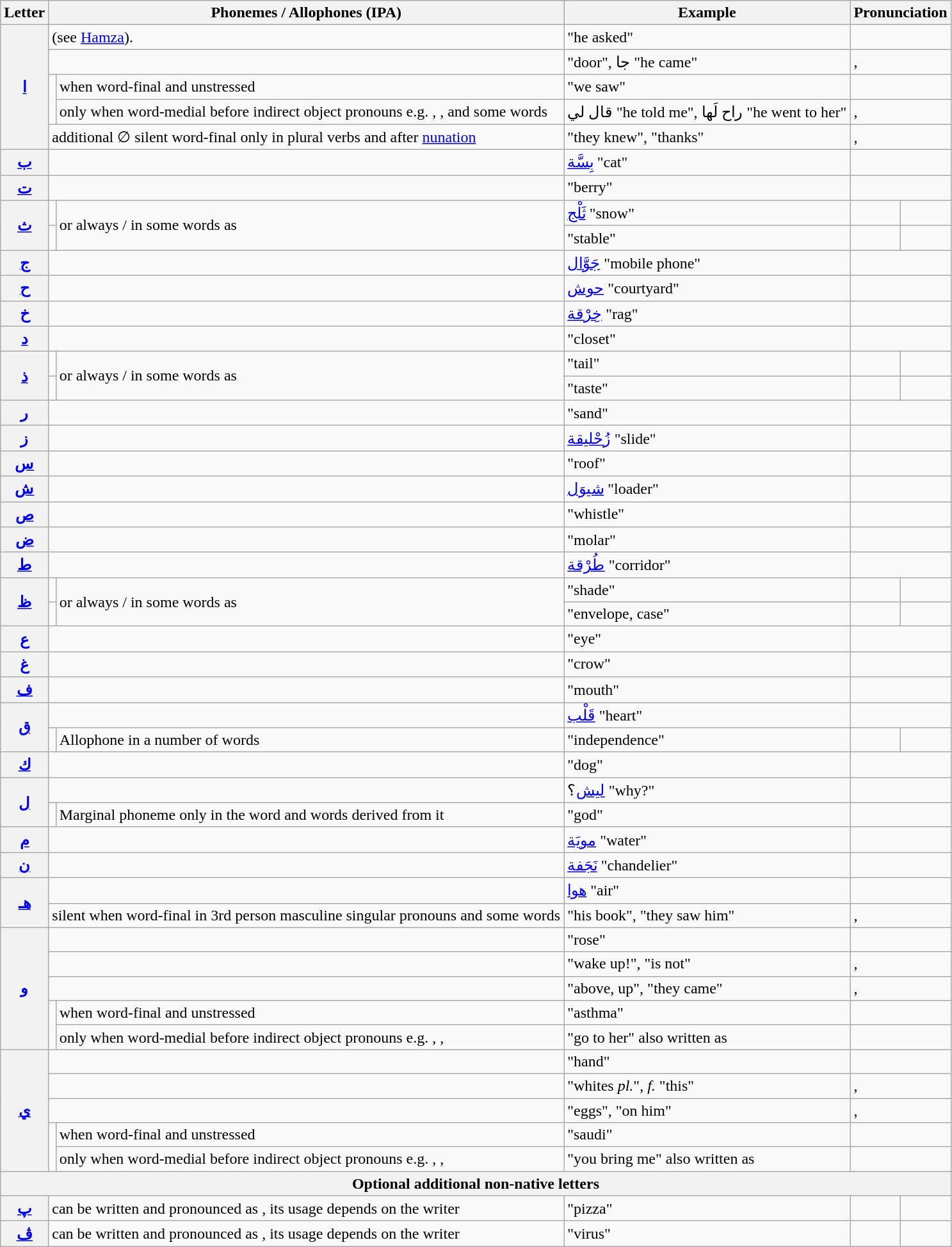<table class="wikitable">
<tr>
<th>Letter</th>
<th colspan="2">Phonemes / Allophones (IPA)</th>
<th>Example</th>
<th colspan="2">Pronunciation</th>
</tr>
<tr>
<th rowspan="5"><strong><a href='#'>ا</a></strong></th>
<td colspan="2"> (see  <a href='#'>Hamza</a>).</td>
<td> "he asked"</td>
<td colspan="2"></td>
</tr>
<tr>
<td colspan="2"></td>
<td> "door", جا "he came"</td>
<td colspan="2">, </td>
</tr>
<tr>
<td rowspan="2"></td>
<td>when word-final and unstressed</td>
<td> "we saw"</td>
<td colspan="2"></td>
</tr>
<tr>
<td>only when word-medial before indirect object pronouns e.g. , ,  and some words</td>
<td>قال لي "he told me", راح لَها "he went to her"</td>
<td colspan="2">, </td>
</tr>
<tr>
<td colspan="2">additional ∅ silent word-final only in plural verbs and after <a href='#'>nunation</a></td>
<td> "they knew",  "thanks"</td>
<td colspan="2">, </td>
</tr>
<tr>
<th><strong><a href='#'>ب</a></strong></th>
<td colspan="2"></td>
<td><a href='#'>بِسَّة</a> "cat"</td>
<td colspan="2"></td>
</tr>
<tr>
<th><strong><a href='#'>ت</a></strong></th>
<td colspan="2"></td>
<td> "berry"</td>
<td colspan="2"></td>
</tr>
<tr>
<th rowspan="2"><strong><a href='#'>ث</a></strong></th>
<td></td>
<td rowspan="2">or always / in some words as </td>
<td><a href='#'>ثَلْج</a> "snow"</td>
<td></td>
<td></td>
</tr>
<tr>
<td></td>
<td> "stable"</td>
<td></td>
<td></td>
</tr>
<tr>
<th><strong><a href='#'>ج</a></strong></th>
<td colspan="2"></td>
<td><a href='#'>جَوَّال</a> "mobile phone"</td>
<td colspan="2"></td>
</tr>
<tr>
<th><strong><a href='#'>ح</a></strong></th>
<td colspan="2"></td>
<td><a href='#'>حوش</a> "courtyard"</td>
<td colspan="2"></td>
</tr>
<tr>
<th><strong><a href='#'>خ</a></strong></th>
<td colspan="2"></td>
<td><a href='#'>خِرْقة</a> "rag"</td>
<td colspan="2"></td>
</tr>
<tr>
<th><strong><a href='#'>د</a></strong></th>
<td colspan="2"></td>
<td> "closet"</td>
<td colspan="2"></td>
</tr>
<tr>
<th rowspan="2"><strong><a href='#'>ذ</a></strong></th>
<td></td>
<td rowspan="2">or always / in some words as </td>
<td> "tail"</td>
<td></td>
<td></td>
</tr>
<tr>
<td></td>
<td> "taste"</td>
<td></td>
<td></td>
</tr>
<tr>
<th><strong><a href='#'>ر</a></strong></th>
<td colspan="2"></td>
<td> "sand"</td>
<td colspan="2"></td>
</tr>
<tr>
<th><strong><a href='#'>ز</a></strong></th>
<td colspan="2"></td>
<td><a href='#'>زُحْليقة</a> "slide"</td>
<td colspan="2"></td>
</tr>
<tr>
<th><strong><a href='#'>س</a></strong></th>
<td colspan="2"></td>
<td> "roof"</td>
<td colspan="2"></td>
</tr>
<tr>
<th><strong><a href='#'>ش</a></strong></th>
<td colspan="2"></td>
<td><a href='#'>شيوَل</a> "loader"</td>
<td colspan="2"></td>
</tr>
<tr>
<th><strong><a href='#'>ص</a></strong></th>
<td colspan="2"></td>
<td> "whistle"</td>
<td colspan="2"></td>
</tr>
<tr>
<th><strong><a href='#'>ض</a></strong></th>
<td colspan="2"></td>
<td> "molar"</td>
<td colspan="2"></td>
</tr>
<tr>
<th><strong><a href='#'>ط</a></strong></th>
<td colspan="2"></td>
<td><a href='#'>طُرْقة</a> "corridor"</td>
<td colspan="2"></td>
</tr>
<tr>
<th rowspan="2"><strong><a href='#'>ظ</a></strong></th>
<td></td>
<td rowspan="2">or always / in some words as </td>
<td> "shade"</td>
<td></td>
<td></td>
</tr>
<tr>
<td></td>
<td> "envelope, case"</td>
<td></td>
<td></td>
</tr>
<tr>
<th><strong><a href='#'>ع</a></strong></th>
<td colspan="2"></td>
<td> "eye"</td>
<td colspan="2"></td>
</tr>
<tr>
<th><strong><a href='#'>غ</a></strong></th>
<td colspan="2"></td>
<td> "crow"</td>
<td colspan="2"></td>
</tr>
<tr>
<th><strong><a href='#'>ف</a></strong></th>
<td colspan="2"></td>
<td> "mouth"</td>
<td colspan="2"></td>
</tr>
<tr>
<th rowspan="2"><strong><a href='#'>ق</a></strong></th>
<td colspan="2"></td>
<td><a href='#'>قَلْب</a> "heart"</td>
<td colspan="2"></td>
</tr>
<tr>
<td></td>
<td>Allophone in a number of words</td>
<td> "independence"</td>
<td></td>
<td></td>
</tr>
<tr>
<th><strong><a href='#'>ك</a></strong></th>
<td colspan="2"></td>
<td> "dog"</td>
<td colspan="2"></td>
</tr>
<tr>
<th rowspan="2"><strong><a href='#'>ل</a></strong></th>
<td colspan="2"></td>
<td><a href='#'>ليش</a>؟ "why?"</td>
<td colspan="2"></td>
</tr>
<tr>
<td></td>
<td>Marginal phoneme only in the word  and words derived from it</td>
<td> "god"</td>
<td colspan="2"></td>
</tr>
<tr>
<th><strong><a href='#'>م</a></strong></th>
<td colspan="2"></td>
<td><a href='#'>مويَة</a> "water"</td>
<td colspan="2"></td>
</tr>
<tr>
<th><strong><a href='#'>ن</a></strong></th>
<td colspan="2"></td>
<td><a href='#'>نَجَفة</a> "chandelier"</td>
<td colspan="2"></td>
</tr>
<tr>
<th rowspan="2"><strong><a href='#'>هـ</a></strong></th>
<td colspan="2"></td>
<td><a href='#'>هوا</a> "air"</td>
<td colspan="2"></td>
</tr>
<tr>
<td colspan="2">silent when word-final in 3rd person masculine singular pronouns and some words</td>
<td> "his book",  "they saw him"</td>
<td colspan="2">, </td>
</tr>
<tr>
<th rowspan="5"><strong><a href='#'>و</a></strong></th>
<td colspan="2"></td>
<td> "rose"</td>
<td colspan="2"></td>
</tr>
<tr>
<td colspan="2"></td>
<td> "wake up!",  "is not"</td>
<td colspan="2">, </td>
</tr>
<tr>
<td colspan="2"></td>
<td> "above, up",  "they came"</td>
<td colspan="2">, </td>
</tr>
<tr>
<td rowspan="2"></td>
<td>when word-final and unstressed</td>
<td> "asthma"</td>
<td colspan="2"></td>
</tr>
<tr>
<td>only when word-medial before indirect object pronouns e.g. , , </td>
<td> "go to her" also written as </td>
<td colspan="2"></td>
</tr>
<tr>
<th rowspan="5"><strong><a href='#'>ي</a></strong></th>
<td colspan="2"></td>
<td> "hand"</td>
<td colspan="2"></td>
</tr>
<tr>
<td colspan="2"></td>
<td> "whites <em>pl.</em>",  <em>f.</em> "this"</td>
<td colspan="2">, </td>
</tr>
<tr>
<td colspan="2"></td>
<td> "eggs",  "on him"</td>
<td colspan="2">, </td>
</tr>
<tr>
<td rowspan="2"></td>
<td>when word-final and unstressed</td>
<td> "saudi"</td>
<td colspan="2"></td>
</tr>
<tr>
<td>only when word-medial before indirect object pronouns e.g. , , </td>
<td> "you bring me" also written as </td>
<td colspan="2"></td>
</tr>
<tr>
<th colspan="6">Optional additional non-native letters</th>
</tr>
<tr>
<th><strong><a href='#'>پ</a></strong></th>
<td colspan="2"> can be written and pronounced as  , its usage depends on the writer</td>
<td> "pizza"</td>
<td></td>
<td></td>
</tr>
<tr>
<th><strong><a href='#'>ڤ</a></strong></th>
<td colspan="2"> can be written and pronounced as  , its usage depends on the writer</td>
<td> "virus"</td>
<td></td>
<td></td>
</tr>
</table>
